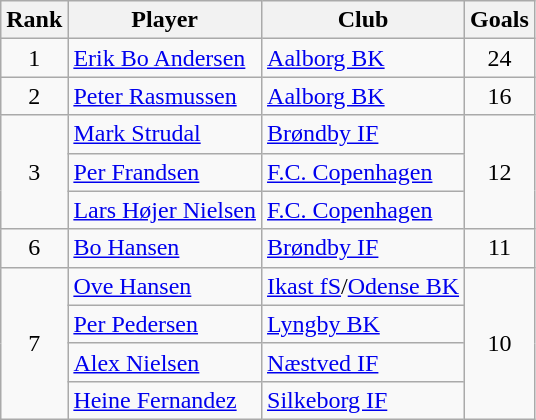<table class="wikitable" style="text-align: center;">
<tr>
<th>Rank</th>
<th>Player</th>
<th>Club</th>
<th>Goals</th>
</tr>
<tr>
<td>1</td>
<td align="left"> <a href='#'>Erik Bo Andersen</a></td>
<td align="left"><a href='#'>Aalborg BK</a></td>
<td>24</td>
</tr>
<tr>
<td>2</td>
<td align="left"> <a href='#'>Peter Rasmussen</a></td>
<td align="left"><a href='#'>Aalborg BK</a></td>
<td>16</td>
</tr>
<tr>
<td rowspan="3">3</td>
<td align="left"> <a href='#'>Mark Strudal</a></td>
<td align="left"><a href='#'>Brøndby IF</a></td>
<td rowspan="3">12</td>
</tr>
<tr>
<td align="left"> <a href='#'>Per Frandsen</a></td>
<td align="left"><a href='#'>F.C. Copenhagen</a></td>
</tr>
<tr>
<td align="left"> <a href='#'>Lars Højer Nielsen</a></td>
<td align="left"><a href='#'>F.C. Copenhagen</a></td>
</tr>
<tr>
<td>6</td>
<td align="left"> <a href='#'>Bo Hansen</a></td>
<td align="left"><a href='#'>Brøndby IF</a></td>
<td>11</td>
</tr>
<tr>
<td rowspan="4">7</td>
<td align="left"> <a href='#'>Ove Hansen</a></td>
<td align="left"><a href='#'>Ikast fS</a>/<a href='#'>Odense BK</a></td>
<td rowspan="4">10</td>
</tr>
<tr>
<td align="left"> <a href='#'>Per Pedersen</a></td>
<td align="left"><a href='#'>Lyngby BK</a></td>
</tr>
<tr>
<td align="left"> <a href='#'>Alex Nielsen</a></td>
<td align="left"><a href='#'>Næstved IF</a></td>
</tr>
<tr>
<td align="left"> <a href='#'>Heine Fernandez</a></td>
<td align="left"><a href='#'>Silkeborg IF</a></td>
</tr>
</table>
